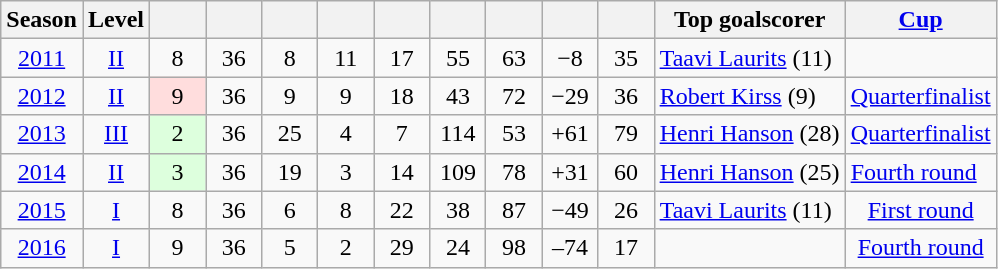<table class="wikitable collapsible">
<tr>
<th>Season</th>
<th>Level</th>
<th width=30px></th>
<th width=30px></th>
<th width=30px></th>
<th width=30px></th>
<th width=30px></th>
<th width=30px></th>
<th width=30px></th>
<th width=30px></th>
<th width=30px></th>
<th>Top goalscorer</th>
<th width=90px><a href='#'>Cup</a></th>
</tr>
<tr align=center>
<td><a href='#'>2011</a></td>
<td><a href='#'>II</a></td>
<td>8</td>
<td>36</td>
<td>8</td>
<td>11</td>
<td>17</td>
<td>55</td>
<td>63</td>
<td>−8</td>
<td>35</td>
<td align="left"> <a href='#'>Taavi Laurits</a> (11)</td>
<td></td>
</tr>
<tr align=center>
<td><a href='#'>2012</a></td>
<td><a href='#'>II</a></td>
<td bgcolor="#FFDDDD">9</td>
<td>36</td>
<td>9</td>
<td>9</td>
<td>18</td>
<td>43</td>
<td>72</td>
<td>−29</td>
<td>36</td>
<td align="left"> <a href='#'>Robert Kirss</a> (9)</td>
<td align="left"><a href='#'>Quarterfinalist</a></td>
</tr>
<tr align=center>
<td><a href='#'>2013</a></td>
<td><a href='#'>III</a></td>
<td bgcolor="#DDFFDD">2</td>
<td>36</td>
<td>25</td>
<td>4</td>
<td>7</td>
<td>114</td>
<td>53</td>
<td>+61</td>
<td>79</td>
<td align="left"> <a href='#'>Henri Hanson</a> (28)</td>
<td align="left"><a href='#'>Quarterfinalist</a></td>
</tr>
<tr align=center>
<td><a href='#'>2014</a></td>
<td><a href='#'>II</a></td>
<td bgcolor="#DDFFDD">3</td>
<td>36</td>
<td>19</td>
<td>3</td>
<td>14</td>
<td>109</td>
<td>78</td>
<td>+31</td>
<td>60</td>
<td align="left"> <a href='#'>Henri Hanson</a> (25)</td>
<td align="left"><a href='#'>Fourth round</a></td>
</tr>
<tr align=center>
<td><a href='#'>2015</a></td>
<td><a href='#'>I</a></td>
<td>8</td>
<td>36</td>
<td>6</td>
<td>8</td>
<td>22</td>
<td>38</td>
<td>87</td>
<td>−49</td>
<td>26</td>
<td align=left> <a href='#'>Taavi Laurits</a> (11)</td>
<td><a href='#'>First round</a></td>
</tr>
<tr align=center>
<td><a href='#'>2016</a></td>
<td><a href='#'>I</a></td>
<td>9</td>
<td>36</td>
<td>5</td>
<td>2</td>
<td>29</td>
<td>24</td>
<td>98</td>
<td>–74</td>
<td>17</td>
<td></td>
<td><a href='#'>Fourth round</a></td>
</tr>
</table>
